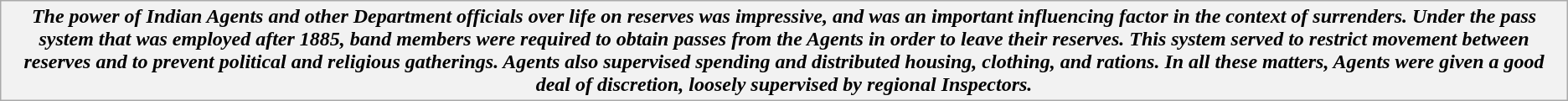<table class="wikitable">
<tr>
<th><em>The power of Indian Agents and other Department officials over life on reserves was impressive, and was an important influencing factor in the context of surrenders. Under the pass system that was employed after 1885, band members were required to obtain passes from the Agents in order to leave their reserves. This system served to restrict movement between reserves and to prevent political and religious gatherings. Agents also supervised spending and distributed housing, clothing, and rations. In all these matters, Agents were given a good deal of discretion, loosely supervised by regional Inspectors.</em></th>
</tr>
</table>
